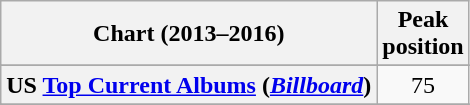<table class="wikitable sortable plainrowheaders" style="text-align:center">
<tr>
<th scope="col">Chart (2013–2016)</th>
<th scope="col">Peak<br> position</th>
</tr>
<tr>
</tr>
<tr>
</tr>
<tr>
</tr>
<tr>
<th scope="row">US <a href='#'>Top Current Albums</a> (<a href='#'><em>Billboard</em></a>)</th>
<td>75</td>
</tr>
<tr>
</tr>
<tr>
</tr>
</table>
